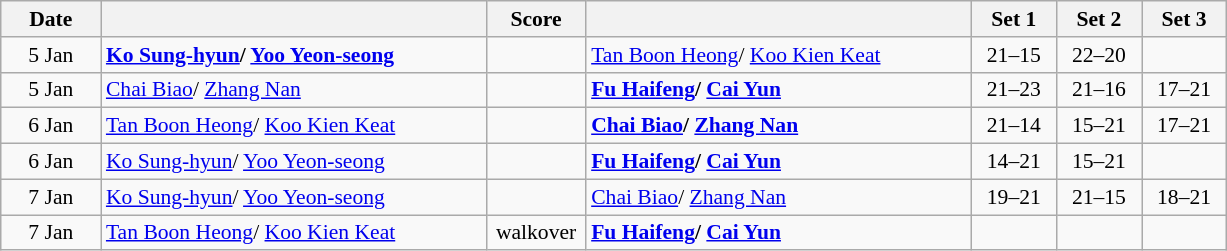<table class="wikitable" style="text-align: center; font-size:90% ">
<tr>
<th width="60">Date</th>
<th align="right" width="250"></th>
<th width="60">Score</th>
<th align="left" width="250"></th>
<th width="50">Set 1</th>
<th width="50">Set 2</th>
<th width="50">Set 3</th>
</tr>
<tr>
<td>5 Jan</td>
<td align=left><strong> <a href='#'>Ko Sung-hyun</a>/ <a href='#'>Yoo Yeon-seong</a></strong></td>
<td align=center></td>
<td align=left> <a href='#'>Tan Boon Heong</a>/ <a href='#'>Koo Kien Keat</a></td>
<td>21–15</td>
<td>22–20</td>
<td></td>
</tr>
<tr>
<td>5 Jan</td>
<td align=left> <a href='#'>Chai Biao</a>/ <a href='#'>Zhang Nan</a></td>
<td align=center></td>
<td align=left><strong> <a href='#'>Fu Haifeng</a>/ <a href='#'>Cai Yun</a></strong></td>
<td>21–23</td>
<td>21–16</td>
<td>17–21</td>
</tr>
<tr>
<td>6 Jan</td>
<td align=left> <a href='#'>Tan Boon Heong</a>/ <a href='#'>Koo Kien Keat</a></td>
<td align=center></td>
<td align=left><strong> <a href='#'>Chai Biao</a>/ <a href='#'>Zhang Nan</a></strong></td>
<td>21–14</td>
<td>15–21</td>
<td>17–21</td>
</tr>
<tr>
<td>6 Jan</td>
<td align=left> <a href='#'>Ko Sung-hyun</a>/ <a href='#'>Yoo Yeon-seong</a></td>
<td align=center></td>
<td align=left><strong> <a href='#'>Fu Haifeng</a>/ <a href='#'>Cai Yun</a></strong></td>
<td>14–21</td>
<td>15–21</td>
<td></td>
</tr>
<tr>
<td>7 Jan</td>
<td align=left> <a href='#'>Ko Sung-hyun</a>/ <a href='#'>Yoo Yeon-seong</a></td>
<td align=center></td>
<td align=left> <a href='#'>Chai Biao</a>/ <a href='#'>Zhang Nan</a></td>
<td>19–21</td>
<td>21–15</td>
<td>18–21</td>
</tr>
<tr>
<td>7 Jan</td>
<td align=left> <a href='#'>Tan Boon Heong</a>/ <a href='#'>Koo Kien Keat</a></td>
<td align=center>walkover</td>
<td align=left><strong> <a href='#'>Fu Haifeng</a>/ <a href='#'>Cai Yun</a></strong></td>
<td></td>
<td></td>
<td></td>
</tr>
</table>
